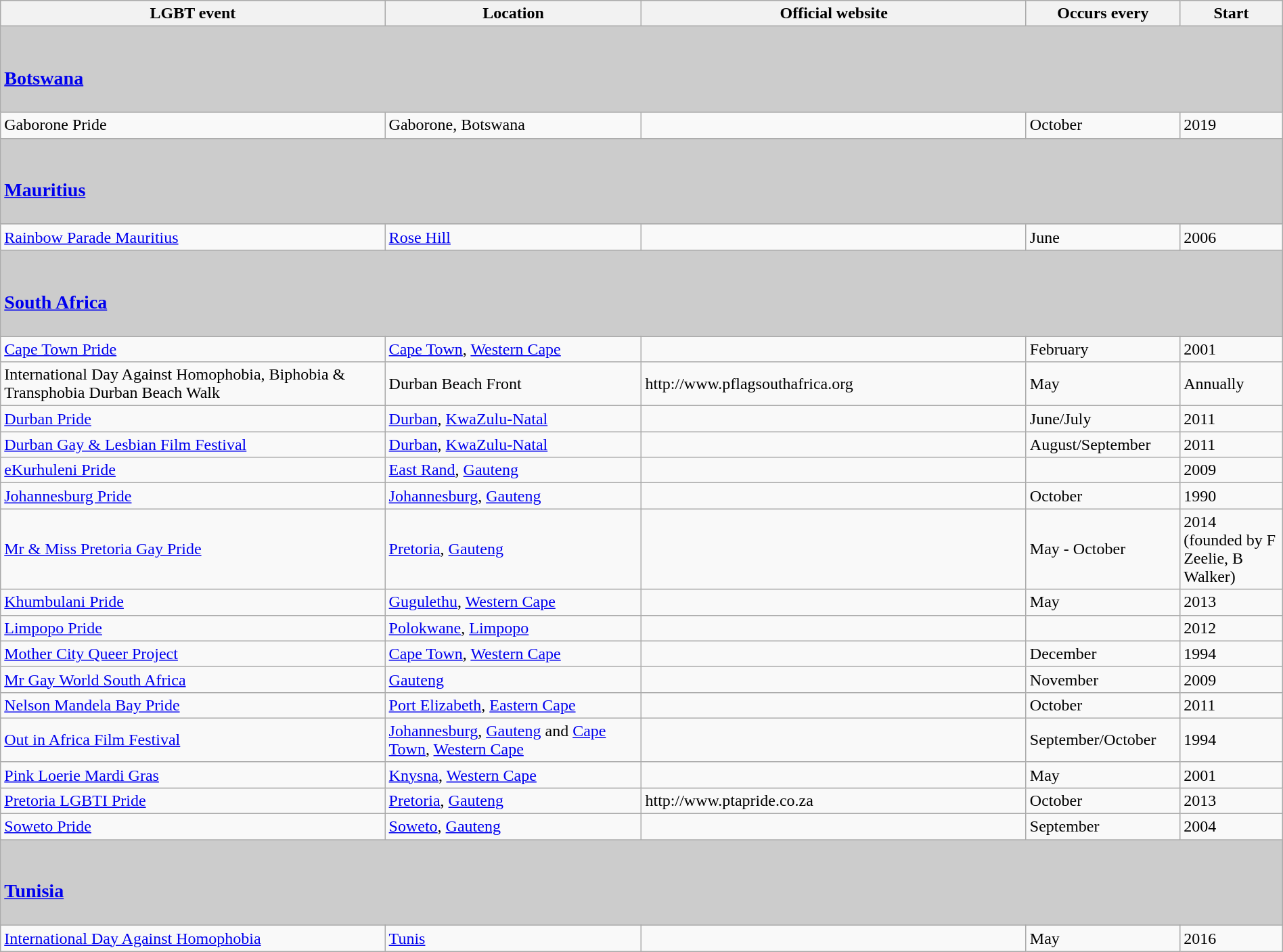<table class="wikitable sortable" style="width:100%;">
<tr>
<th style="width:30%;">LGBT event</th>
<th style="width:20%;">Location</th>
<th style="width:30%;">Official website</th>
<th style="width:12%;">Occurs every</th>
<th style="width:8%;">Start</th>
</tr>
<tr>
<td colspan="5" style="background:#ccc;"><br><h3><a href='#'>Botswana</a></h3></td>
</tr>
<tr>
<td>Gaborone Pride</td>
<td>Gaborone, Botswana</td>
<td></td>
<td>October</td>
<td>2019</td>
</tr>
<tr>
<td colspan="5" style="background:#ccc;"><br><h3><a href='#'>Mauritius</a></h3></td>
</tr>
<tr>
<td><a href='#'>Rainbow Parade Mauritius</a></td>
<td><a href='#'>Rose Hill</a></td>
<td></td>
<td>June</td>
<td>2006</td>
</tr>
<tr>
<td colspan="5" style="background:#ccc;"><br><h3><a href='#'>South Africa</a></h3></td>
</tr>
<tr>
<td><a href='#'>Cape Town Pride</a></td>
<td><a href='#'>Cape Town</a>, <a href='#'>Western Cape</a></td>
<td></td>
<td>February</td>
<td>2001</td>
</tr>
<tr>
<td>International Day Against Homophobia, Biphobia & Transphobia Durban Beach Walk</td>
<td>Durban Beach Front</td>
<td>http://www.pflagsouthafrica.org</td>
<td>May</td>
<td>Annually</td>
</tr>
<tr>
<td><a href='#'>Durban Pride</a></td>
<td><a href='#'>Durban</a>, <a href='#'>KwaZulu-Natal</a></td>
<td></td>
<td>June/July</td>
<td>2011</td>
</tr>
<tr>
<td><a href='#'>Durban Gay & Lesbian Film Festival</a></td>
<td><a href='#'>Durban</a>, <a href='#'>KwaZulu-Natal</a></td>
<td></td>
<td>August/September</td>
<td>2011</td>
</tr>
<tr>
<td><a href='#'>eKurhuleni Pride</a></td>
<td><a href='#'>East Rand</a>, <a href='#'>Gauteng</a></td>
<td></td>
<td></td>
<td>2009</td>
</tr>
<tr>
<td><a href='#'>Johannesburg Pride</a></td>
<td><a href='#'>Johannesburg</a>, <a href='#'>Gauteng</a></td>
<td></td>
<td>October</td>
<td>1990</td>
</tr>
<tr>
<td><a href='#'>Mr & Miss Pretoria Gay Pride</a></td>
<td><a href='#'>Pretoria</a>, <a href='#'>Gauteng</a></td>
<td></td>
<td>May - October</td>
<td>2014 (founded by F Zeelie, B Walker)</td>
</tr>
<tr>
<td><a href='#'>Khumbulani Pride</a></td>
<td><a href='#'>Gugulethu</a>, <a href='#'>Western Cape</a></td>
<td></td>
<td>May</td>
<td>2013</td>
</tr>
<tr>
<td><a href='#'>Limpopo Pride</a></td>
<td><a href='#'>Polokwane</a>, <a href='#'>Limpopo</a></td>
<td></td>
<td></td>
<td>2012</td>
</tr>
<tr>
<td><a href='#'>Mother City Queer Project</a></td>
<td><a href='#'>Cape Town</a>, <a href='#'>Western Cape</a></td>
<td></td>
<td>December</td>
<td>1994</td>
</tr>
<tr>
<td><a href='#'>Mr Gay World South Africa</a></td>
<td><a href='#'>Gauteng</a></td>
<td></td>
<td>November</td>
<td>2009</td>
</tr>
<tr>
<td><a href='#'>Nelson Mandela Bay Pride</a></td>
<td><a href='#'>Port Elizabeth</a>, <a href='#'>Eastern Cape</a></td>
<td></td>
<td>October</td>
<td>2011</td>
</tr>
<tr>
<td><a href='#'>Out in Africa Film Festival</a></td>
<td><a href='#'>Johannesburg</a>, <a href='#'>Gauteng</a> and <a href='#'>Cape Town</a>, <a href='#'>Western Cape</a></td>
<td> </td>
<td>September/October</td>
<td>1994</td>
</tr>
<tr>
<td><a href='#'>Pink Loerie Mardi Gras</a></td>
<td><a href='#'>Knysna</a>, <a href='#'>Western Cape</a></td>
<td></td>
<td>May</td>
<td>2001</td>
</tr>
<tr>
<td><a href='#'>Pretoria LGBTI Pride</a></td>
<td><a href='#'>Pretoria</a>, <a href='#'>Gauteng</a></td>
<td>http://www.ptapride.co.za</td>
<td>October</td>
<td>2013</td>
</tr>
<tr>
<td><a href='#'>Soweto Pride</a></td>
<td><a href='#'>Soweto</a>, <a href='#'>Gauteng</a></td>
<td></td>
<td>September</td>
<td>2004</td>
</tr>
<tr>
<td colspan="5" style="background:#ccc;"><br><h3><a href='#'>Tunisia</a></h3></td>
</tr>
<tr>
<td><a href='#'>International Day Against Homophobia</a></td>
<td><a href='#'>Tunis</a></td>
<td></td>
<td>May</td>
<td>2016</td>
</tr>
</table>
